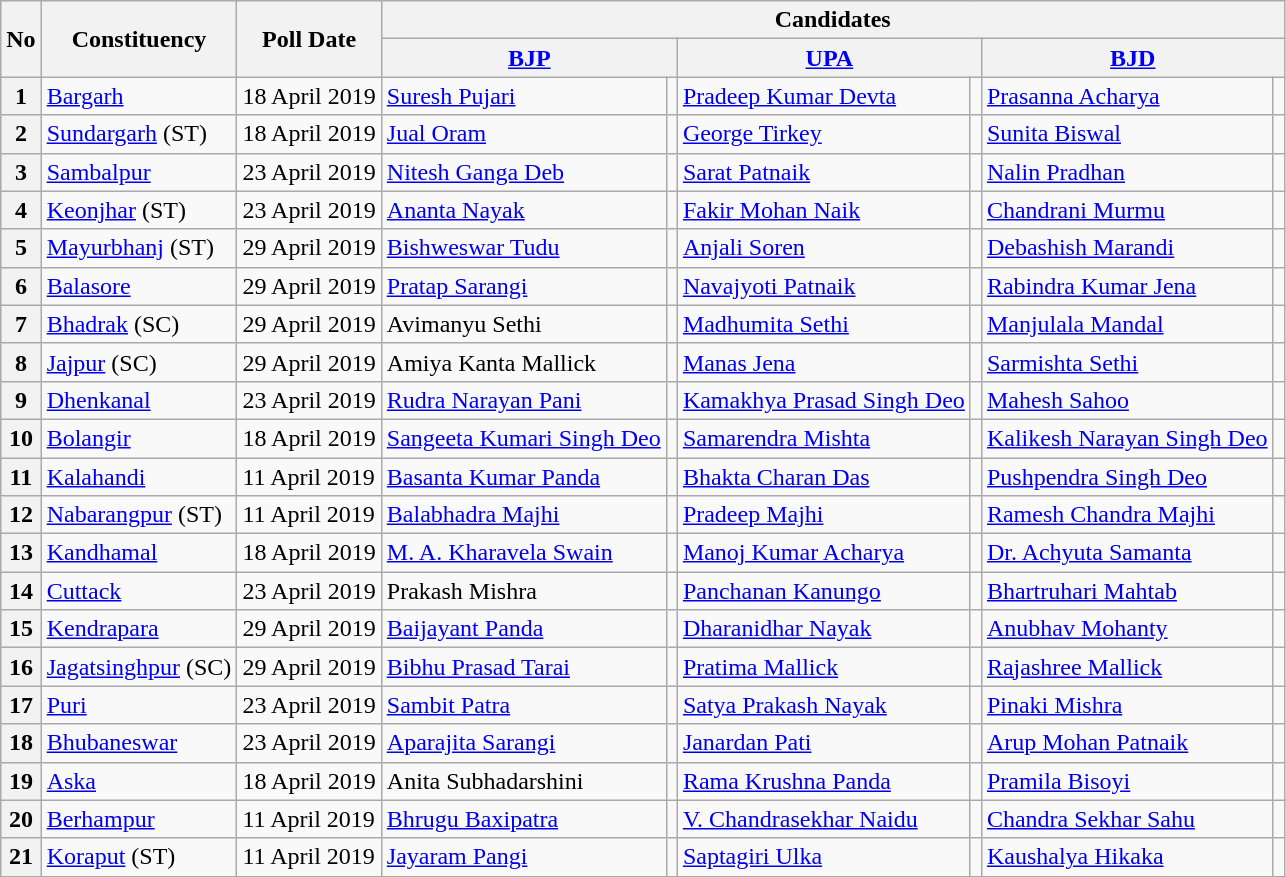<table class="wikitable sortable">
<tr>
<th rowspan="2">No</th>
<th rowspan="2">Constituency</th>
<th rowspan="2">Poll Date</th>
<th colspan="6">Candidates</th>
</tr>
<tr>
<th colspan="2"><a href='#'>BJP</a></th>
<th colspan="2"><a href='#'>UPA</a><br> 
 </th>
<th colspan="2"><a href='#'>BJD</a><br></th>
</tr>
<tr>
<th>1</th>
<td><a href='#'>Bargarh</a></td>
<td>18 April 2019</td>
<td><a href='#'>Suresh Pujari</a></td>
<td></td>
<td><a href='#'>Pradeep Kumar Devta</a></td>
<td></td>
<td><a href='#'>Prasanna Acharya</a></td>
<td></td>
</tr>
<tr>
<th>2</th>
<td><a href='#'>Sundargarh</a> (ST)</td>
<td>18 April 2019</td>
<td><a href='#'>Jual Oram</a></td>
<td></td>
<td><a href='#'>George Tirkey</a></td>
<td></td>
<td><a href='#'>Sunita Biswal</a></td>
<td></td>
</tr>
<tr>
<th>3</th>
<td><a href='#'>Sambalpur</a></td>
<td>23 April 2019</td>
<td><a href='#'>Nitesh Ganga Deb</a></td>
<td></td>
<td><a href='#'>Sarat Patnaik</a></td>
<td></td>
<td><a href='#'>Nalin Pradhan</a></td>
<td></td>
</tr>
<tr>
<th>4</th>
<td><a href='#'>Keonjhar</a> (ST)</td>
<td>23 April 2019</td>
<td><a href='#'>Ananta Nayak</a></td>
<td></td>
<td><a href='#'>Fakir Mohan Naik</a></td>
<td></td>
<td><a href='#'>Chandrani Murmu</a></td>
<td></td>
</tr>
<tr>
<th>5</th>
<td><a href='#'>Mayurbhanj</a> (ST)</td>
<td>29 April 2019</td>
<td><a href='#'>Bishweswar Tudu</a></td>
<td></td>
<td><a href='#'>Anjali Soren</a></td>
<td></td>
<td><a href='#'>Debashish Marandi</a></td>
<td></td>
</tr>
<tr>
<th>6</th>
<td><a href='#'>Balasore</a></td>
<td>29 April 2019</td>
<td><a href='#'>Pratap Sarangi</a></td>
<td></td>
<td><a href='#'>Navajyoti Patnaik</a></td>
<td></td>
<td><a href='#'>Rabindra Kumar Jena</a></td>
<td></td>
</tr>
<tr>
<th>7</th>
<td><a href='#'>Bhadrak</a> (SC)</td>
<td>29 April 2019</td>
<td>Avimanyu Sethi</td>
<td></td>
<td><a href='#'>Madhumita Sethi</a></td>
<td></td>
<td><a href='#'>Manjulala Mandal</a></td>
<td></td>
</tr>
<tr>
<th>8</th>
<td><a href='#'>Jajpur</a> (SC)</td>
<td>29 April 2019</td>
<td>Amiya Kanta Mallick</td>
<td></td>
<td><a href='#'>Manas Jena</a></td>
<td></td>
<td><a href='#'>Sarmishta Sethi</a></td>
<td></td>
</tr>
<tr>
<th>9</th>
<td><a href='#'>Dhenkanal</a></td>
<td>23 April 2019</td>
<td><a href='#'>Rudra Narayan Pani</a></td>
<td></td>
<td><a href='#'>Kamakhya Prasad Singh Deo</a></td>
<td></td>
<td><a href='#'>Mahesh Sahoo</a></td>
<td></td>
</tr>
<tr>
<th>10</th>
<td><a href='#'>Bolangir</a></td>
<td>18 April 2019</td>
<td><a href='#'>Sangeeta Kumari Singh Deo</a></td>
<td></td>
<td><a href='#'>Samarendra Mishta</a></td>
<td></td>
<td><a href='#'>Kalikesh Narayan Singh Deo</a></td>
<td></td>
</tr>
<tr>
<th>11</th>
<td><a href='#'>Kalahandi</a></td>
<td>11 April 2019</td>
<td><a href='#'>Basanta Kumar Panda</a></td>
<td></td>
<td><a href='#'>Bhakta Charan Das</a></td>
<td></td>
<td><a href='#'>Pushpendra Singh Deo</a></td>
<td></td>
</tr>
<tr>
<th>12</th>
<td><a href='#'>Nabarangpur</a> (ST)</td>
<td>11 April 2019</td>
<td><a href='#'>Balabhadra Majhi</a></td>
<td></td>
<td><a href='#'>Pradeep Majhi</a></td>
<td></td>
<td><a href='#'>Ramesh Chandra Majhi</a></td>
<td></td>
</tr>
<tr>
<th>13</th>
<td><a href='#'>Kandhamal</a></td>
<td>18 April 2019</td>
<td><a href='#'>M. A. Kharavela Swain</a></td>
<td></td>
<td><a href='#'>Manoj Kumar Acharya</a></td>
<td></td>
<td><a href='#'>Dr. Achyuta Samanta</a></td>
<td></td>
</tr>
<tr>
<th>14</th>
<td><a href='#'>Cuttack</a></td>
<td>23 April 2019</td>
<td>Prakash Mishra</td>
<td></td>
<td><a href='#'>Panchanan Kanungo</a></td>
<td></td>
<td><a href='#'>Bhartruhari Mahtab</a></td>
<td></td>
</tr>
<tr>
<th>15</th>
<td><a href='#'>Kendrapara</a></td>
<td>29 April 2019</td>
<td><a href='#'>Baijayant Panda</a></td>
<td></td>
<td><a href='#'>Dharanidhar Nayak</a></td>
<td></td>
<td><a href='#'>Anubhav Mohanty</a></td>
<td></td>
</tr>
<tr>
<th>16</th>
<td><a href='#'>Jagatsinghpur</a> (SC)</td>
<td>29 April 2019</td>
<td><a href='#'>Bibhu Prasad Tarai</a></td>
<td></td>
<td><a href='#'>Pratima Mallick</a></td>
<td></td>
<td><a href='#'>Rajashree Mallick</a></td>
<td></td>
</tr>
<tr>
<th>17</th>
<td><a href='#'>Puri</a></td>
<td>23 April 2019</td>
<td><a href='#'>Sambit Patra</a></td>
<td></td>
<td><a href='#'>Satya Prakash Nayak</a></td>
<td></td>
<td><a href='#'>Pinaki Mishra</a></td>
<td></td>
</tr>
<tr>
<th>18</th>
<td><a href='#'>Bhubaneswar</a></td>
<td>23 April 2019</td>
<td><a href='#'>Aparajita Sarangi</a></td>
<td></td>
<td><a href='#'>Janardan Pati</a></td>
<td></td>
<td><a href='#'>Arup Mohan Patnaik</a></td>
<td></td>
</tr>
<tr>
<th>19</th>
<td><a href='#'>Aska</a></td>
<td>18 April 2019</td>
<td>Anita Subhadarshini</td>
<td></td>
<td><a href='#'>Rama Krushna Panda</a></td>
<td></td>
<td><a href='#'>Pramila Bisoyi</a></td>
<td></td>
</tr>
<tr>
<th>20</th>
<td><a href='#'>Berhampur</a></td>
<td>11 April 2019</td>
<td><a href='#'>Bhrugu Baxipatra</a></td>
<td></td>
<td><a href='#'>V. Chandrasekhar Naidu</a></td>
<td></td>
<td><a href='#'>Chandra Sekhar Sahu</a></td>
<td></td>
</tr>
<tr>
<th>21</th>
<td><a href='#'>Koraput</a> (ST)</td>
<td>11 April 2019</td>
<td><a href='#'>Jayaram Pangi</a></td>
<td></td>
<td><a href='#'>Saptagiri Ulka</a></td>
<td></td>
<td><a href='#'>Kaushalya Hikaka</a></td>
<td></td>
</tr>
</table>
